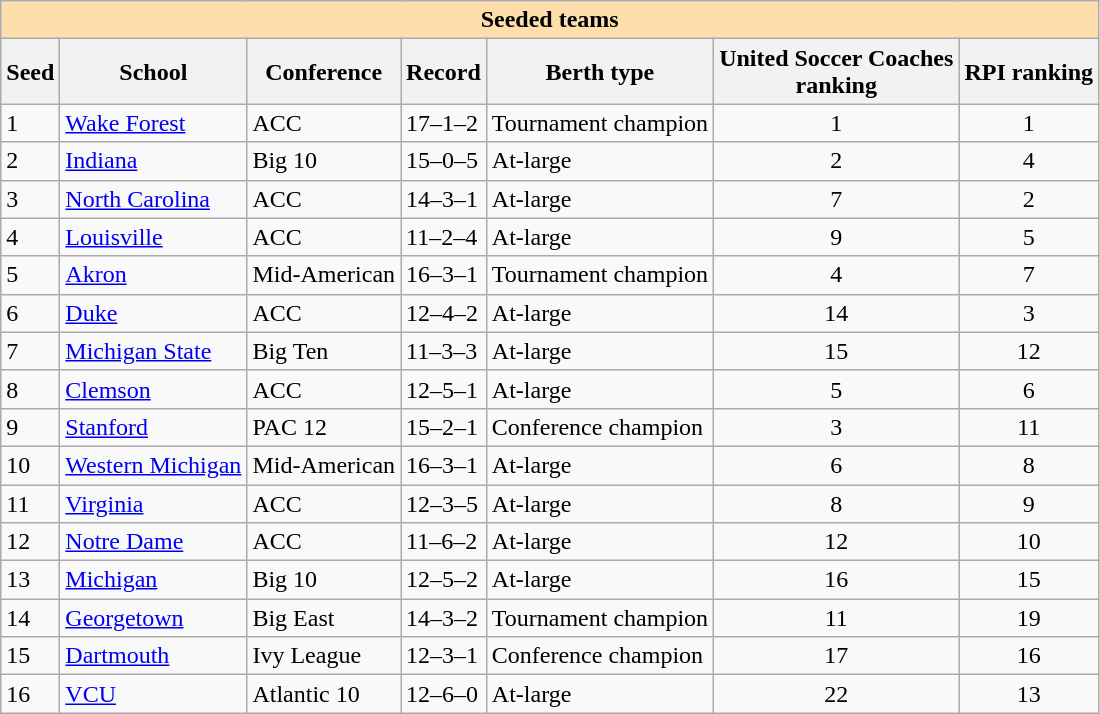<table class="wikitable">
<tr>
<th colspan="7" style="background:#ffdead;">Seeded teams</th>
</tr>
<tr>
<th>Seed</th>
<th>School</th>
<th>Conference</th>
<th>Record</th>
<th>Berth type</th>
<th>United Soccer Coaches<br> ranking</th>
<th>RPI ranking</th>
</tr>
<tr>
<td>1</td>
<td><a href='#'>Wake Forest</a></td>
<td>ACC</td>
<td>17–1–2</td>
<td>Tournament champion</td>
<td align=center>1</td>
<td align=center>1</td>
</tr>
<tr>
<td>2</td>
<td><a href='#'>Indiana</a></td>
<td>Big 10</td>
<td>15–0–5</td>
<td>At-large</td>
<td align=center>2</td>
<td align=center>4</td>
</tr>
<tr>
<td>3</td>
<td><a href='#'>North Carolina</a></td>
<td>ACC</td>
<td>14–3–1</td>
<td>At-large</td>
<td align=center>7</td>
<td align=center>2</td>
</tr>
<tr>
<td>4</td>
<td><a href='#'>Louisville</a></td>
<td>ACC</td>
<td>11–2–4</td>
<td>At-large</td>
<td align=center>9</td>
<td align=center>5</td>
</tr>
<tr>
<td>5</td>
<td><a href='#'>Akron</a></td>
<td>Mid-American</td>
<td>16–3–1</td>
<td>Tournament champion</td>
<td align=center>4</td>
<td align=center>7</td>
</tr>
<tr>
<td>6</td>
<td><a href='#'>Duke</a></td>
<td>ACC</td>
<td>12–4–2</td>
<td>At-large</td>
<td align=center>14</td>
<td align=center>3</td>
</tr>
<tr>
<td>7</td>
<td><a href='#'>Michigan State</a></td>
<td>Big Ten</td>
<td>11–3–3</td>
<td>At-large</td>
<td align=center>15</td>
<td align=center>12</td>
</tr>
<tr>
<td>8</td>
<td><a href='#'>Clemson</a></td>
<td>ACC</td>
<td>12–5–1</td>
<td>At-large</td>
<td align=center>5</td>
<td align=center>6</td>
</tr>
<tr>
<td>9</td>
<td><a href='#'>Stanford</a></td>
<td>PAC 12</td>
<td>15–2–1</td>
<td>Conference champion</td>
<td align=center>3</td>
<td align=center>11</td>
</tr>
<tr>
<td>10</td>
<td><a href='#'>Western Michigan</a></td>
<td>Mid-American</td>
<td>16–3–1</td>
<td>At-large</td>
<td align=center>6</td>
<td align=center>8</td>
</tr>
<tr>
<td>11</td>
<td><a href='#'>Virginia</a></td>
<td>ACC</td>
<td>12–3–5</td>
<td>At-large</td>
<td align=center>8</td>
<td align=center>9</td>
</tr>
<tr>
<td>12</td>
<td><a href='#'>Notre Dame</a></td>
<td>ACC</td>
<td>11–6–2</td>
<td>At-large</td>
<td align=center>12</td>
<td align=center>10</td>
</tr>
<tr>
<td>13</td>
<td><a href='#'>Michigan</a></td>
<td>Big 10</td>
<td>12–5–2</td>
<td>At-large</td>
<td align=center>16</td>
<td align=center>15</td>
</tr>
<tr>
<td>14</td>
<td><a href='#'>Georgetown</a></td>
<td>Big East</td>
<td>14–3–2</td>
<td>Tournament champion</td>
<td align=center>11</td>
<td align=center>19</td>
</tr>
<tr>
<td>15</td>
<td><a href='#'>Dartmouth</a></td>
<td>Ivy League</td>
<td>12–3–1</td>
<td>Conference champion</td>
<td align=center>17</td>
<td align=center>16</td>
</tr>
<tr>
<td>16</td>
<td><a href='#'>VCU</a></td>
<td>Atlantic 10</td>
<td>12–6–0</td>
<td>At-large</td>
<td align=center>22</td>
<td align=center>13</td>
</tr>
</table>
